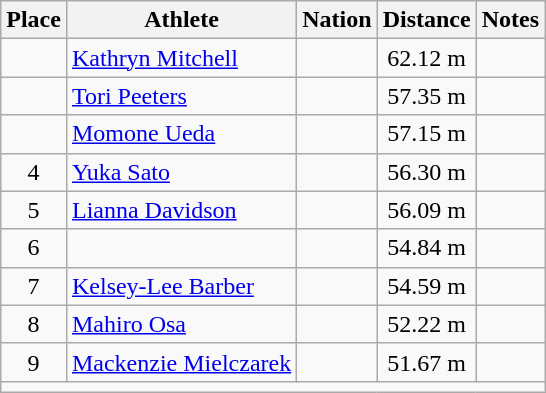<table class="wikitable mw-datatable sortable" style="text-align:center;">
<tr>
<th scope="col">Place</th>
<th scope="col">Athlete</th>
<th scope="col">Nation</th>
<th scope="col">Distance</th>
<th scope="col">Notes</th>
</tr>
<tr>
<td></td>
<td align="left"><a href='#'>Kathryn Mitchell</a></td>
<td align="left"></td>
<td>62.12 m</td>
<td></td>
</tr>
<tr>
<td></td>
<td align="left"><a href='#'>Tori Peeters</a></td>
<td align="left"></td>
<td>57.35 m</td>
<td></td>
</tr>
<tr>
<td></td>
<td align="left"><a href='#'>Momone Ueda</a></td>
<td align="left"></td>
<td>57.15 m</td>
<td></td>
</tr>
<tr>
<td>4</td>
<td align="left"><a href='#'>Yuka Sato</a></td>
<td align="left"></td>
<td>56.30 m</td>
<td></td>
</tr>
<tr>
<td>5</td>
<td align="left"><a href='#'>Lianna Davidson</a></td>
<td align="left"></td>
<td>56.09 m</td>
<td></td>
</tr>
<tr>
<td>6</td>
<td align="left"></td>
<td align="left"></td>
<td>54.84 m</td>
<td></td>
</tr>
<tr>
<td>7</td>
<td align="left"><a href='#'>Kelsey-Lee Barber</a></td>
<td align="left"></td>
<td>54.59 m</td>
<td></td>
</tr>
<tr>
<td>8</td>
<td align="left"><a href='#'>Mahiro Osa</a></td>
<td align="left"></td>
<td>52.22 m</td>
<td></td>
</tr>
<tr>
<td>9</td>
<td align="left"><a href='#'>Mackenzie Mielczarek</a></td>
<td align="left"></td>
<td>51.67 m</td>
<td></td>
</tr>
<tr class="sortbottom">
<td colspan="5"></td>
</tr>
</table>
